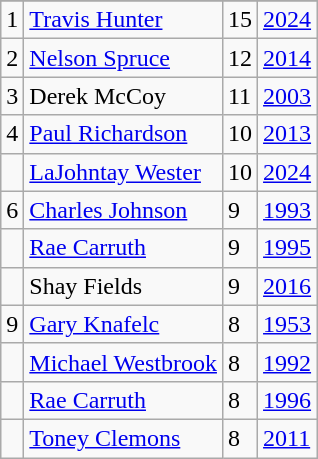<table class="wikitable">
<tr>
</tr>
<tr>
<td>1</td>
<td><a href='#'>Travis Hunter</a></td>
<td>15</td>
<td><a href='#'>2024</a></td>
</tr>
<tr>
<td>2</td>
<td><a href='#'>Nelson Spruce</a></td>
<td>12</td>
<td><a href='#'>2014</a></td>
</tr>
<tr>
<td>3</td>
<td>Derek McCoy</td>
<td>11</td>
<td><a href='#'>2003</a></td>
</tr>
<tr>
<td>4</td>
<td><a href='#'>Paul Richardson</a></td>
<td>10</td>
<td><a href='#'>2013</a></td>
</tr>
<tr>
<td></td>
<td><a href='#'>LaJohntay Wester</a></td>
<td>10</td>
<td><a href='#'>2024</a></td>
</tr>
<tr>
<td>6</td>
<td><a href='#'>Charles Johnson</a></td>
<td>9</td>
<td><a href='#'>1993</a></td>
</tr>
<tr>
<td></td>
<td><a href='#'>Rae Carruth</a></td>
<td>9</td>
<td><a href='#'>1995</a></td>
</tr>
<tr>
<td></td>
<td>Shay Fields</td>
<td>9</td>
<td><a href='#'>2016</a></td>
</tr>
<tr>
<td>9</td>
<td><a href='#'>Gary Knafelc</a></td>
<td>8</td>
<td><a href='#'>1953</a></td>
</tr>
<tr>
<td></td>
<td><a href='#'>Michael Westbrook</a></td>
<td>8</td>
<td><a href='#'>1992</a></td>
</tr>
<tr>
<td></td>
<td><a href='#'>Rae Carruth</a></td>
<td>8</td>
<td><a href='#'>1996</a></td>
</tr>
<tr>
<td></td>
<td><a href='#'>Toney Clemons</a></td>
<td>8</td>
<td><a href='#'>2011</a></td>
</tr>
</table>
